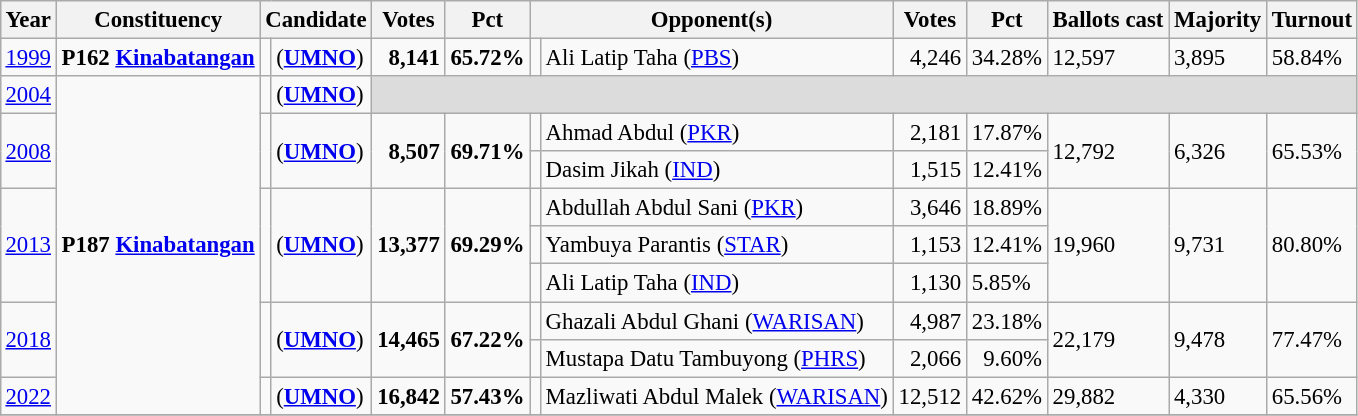<table class="wikitable" style="margin:0.5em ; font-size:95%">
<tr>
<th>Year</th>
<th>Constituency</th>
<th colspan=2>Candidate</th>
<th>Votes</th>
<th>Pct</th>
<th colspan=2>Opponent(s)</th>
<th>Votes</th>
<th>Pct</th>
<th>Ballots cast</th>
<th>Majority</th>
<th>Turnout</th>
</tr>
<tr>
<td><a href='#'>1999</a></td>
<td><strong>P162 <a href='#'>Kinabatangan</a></strong></td>
<td></td>
<td> (<a href='#'><strong>UMNO</strong></a>)</td>
<td align="right"><strong>8,141</strong></td>
<td><strong>65.72%</strong></td>
<td></td>
<td>Ali Latip Taha (<a href='#'>PBS</a>)</td>
<td align="right">4,246</td>
<td>34.28%</td>
<td rowspan=1>12,597</td>
<td rowspan=1>3,895</td>
<td rowspan=1>58.84%</td>
</tr>
<tr>
<td><a href='#'>2004</a></td>
<td rowspan=9><strong>P187 <a href='#'>Kinabatangan</a></strong></td>
<td></td>
<td> (<a href='#'><strong>UMNO</strong></a>)</td>
<td colspan="10" bgcolor="dcdcdc"></td>
</tr>
<tr>
<td rowspan=2><a href='#'>2008</a></td>
<td rowspan=2 ></td>
<td rowspan=2> (<a href='#'><strong>UMNO</strong></a>)</td>
<td rowspan=2 align="right"><strong>8,507</strong></td>
<td rowspan=2><strong>69.71%</strong></td>
<td></td>
<td>Ahmad Abdul (<a href='#'>PKR</a>)</td>
<td align="right">2,181</td>
<td>17.87%</td>
<td rowspan=2>12,792</td>
<td rowspan=2>6,326</td>
<td rowspan=2>65.53%</td>
</tr>
<tr>
<td></td>
<td>Dasim Jikah (<a href='#'>IND</a>)</td>
<td align="right">1,515</td>
<td>12.41%</td>
</tr>
<tr>
<td rowspan=3><a href='#'>2013</a></td>
<td rowspan=3 ></td>
<td rowspan=3> (<a href='#'><strong>UMNO</strong></a>)</td>
<td rowspan=3 align="right"><strong>13,377</strong></td>
<td rowspan=3><strong>69.29%</strong></td>
<td></td>
<td>Abdullah Abdul Sani (<a href='#'>PKR</a>)</td>
<td align="right">3,646</td>
<td>18.89%</td>
<td rowspan=3>19,960</td>
<td rowspan=3>9,731</td>
<td rowspan=3>80.80%</td>
</tr>
<tr>
<td></td>
<td>Yambuya Parantis (<a href='#'>STAR</a>)</td>
<td align="right">1,153</td>
<td>12.41%</td>
</tr>
<tr>
<td></td>
<td>Ali Latip Taha (<a href='#'>IND</a>)</td>
<td align="right">1,130</td>
<td>5.85%</td>
</tr>
<tr>
<td rowspan=2><a href='#'>2018</a></td>
<td rowspan=2 ></td>
<td rowspan=2> (<a href='#'><strong>UMNO</strong></a>)</td>
<td rowspan=2 align="right"><strong>14,465</strong></td>
<td rowspan=2><strong>67.22%</strong></td>
<td></td>
<td>Ghazali Abdul Ghani (<a href='#'>WARISAN</a>)</td>
<td align="right">4,987</td>
<td>23.18%</td>
<td rowspan=2>22,179</td>
<td rowspan=2>9,478</td>
<td rowspan=2>77.47%</td>
</tr>
<tr>
<td></td>
<td>Mustapa Datu Tambuyong (<a href='#'>PHRS</a>)</td>
<td align="right">2,066</td>
<td align="right">9.60%</td>
</tr>
<tr>
<td><a href='#'>2022</a></td>
<td></td>
<td> (<a href='#'><strong>UMNO</strong></a>)</td>
<td align="right"><strong>16,842</strong></td>
<td><strong>57.43%</strong></td>
<td></td>
<td>Mazliwati Abdul Malek (<a href='#'>WARISAN</a>)</td>
<td align="right">12,512</td>
<td>42.62%</td>
<td rowspan=1>29,882</td>
<td rowspan=1>4,330</td>
<td rowspan=1>65.56%</td>
</tr>
<tr>
</tr>
</table>
